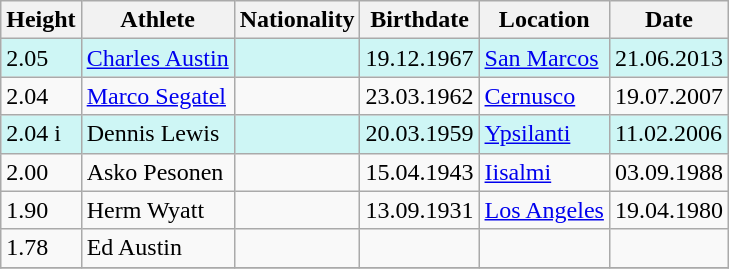<table class="wikitable">
<tr>
<th>Height</th>
<th>Athlete</th>
<th>Nationality</th>
<th>Birthdate</th>
<th>Location</th>
<th>Date</th>
</tr>
<tr bgcolor=#CEF6F5>
<td>2.05</td>
<td><a href='#'>Charles Austin</a></td>
<td></td>
<td>19.12.1967</td>
<td><a href='#'>San Marcos</a></td>
<td>21.06.2013</td>
</tr>
<tr>
<td>2.04</td>
<td><a href='#'>Marco Segatel</a></td>
<td></td>
<td>23.03.1962</td>
<td><a href='#'>Cernusco</a></td>
<td>19.07.2007</td>
</tr>
<tr bgcolor=#CEF6F5>
<td>2.04 i</td>
<td>Dennis Lewis</td>
<td></td>
<td>20.03.1959</td>
<td><a href='#'>Ypsilanti</a></td>
<td>11.02.2006</td>
</tr>
<tr>
<td>2.00</td>
<td>Asko Pesonen</td>
<td></td>
<td>15.04.1943</td>
<td><a href='#'>Iisalmi</a></td>
<td>03.09.1988</td>
</tr>
<tr>
<td>1.90</td>
<td>Herm Wyatt</td>
<td></td>
<td>13.09.1931</td>
<td><a href='#'>Los Angeles</a></td>
<td>19.04.1980</td>
</tr>
<tr>
<td>1.78</td>
<td>Ed Austin</td>
<td></td>
<td></td>
<td></td>
<td></td>
</tr>
<tr>
</tr>
</table>
